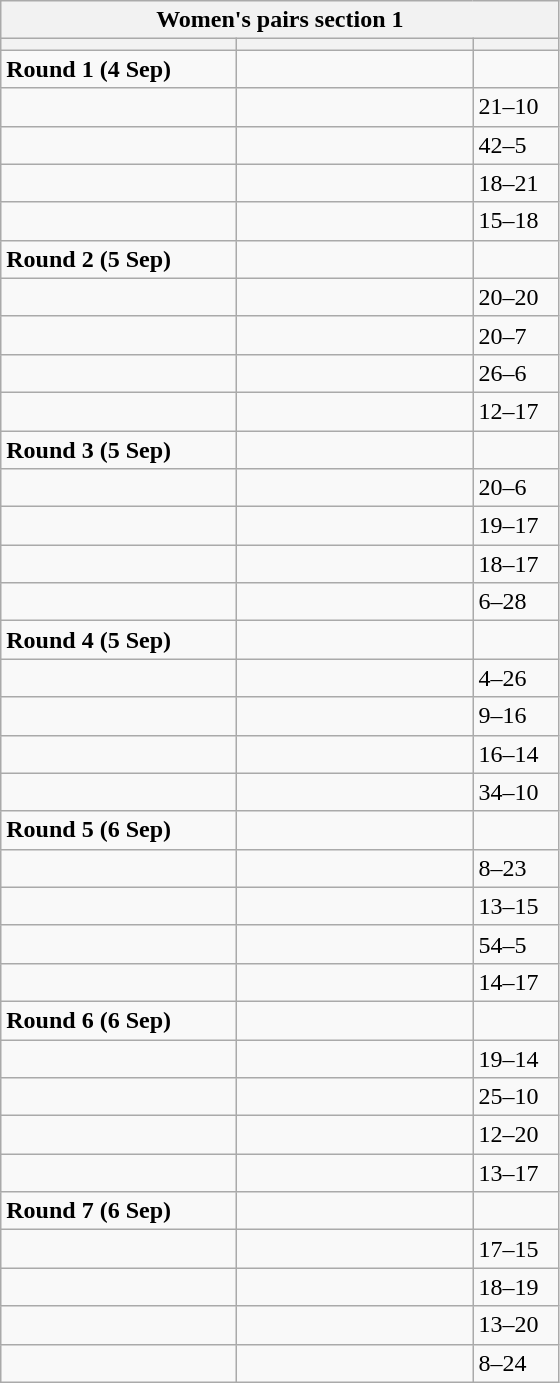<table class="wikitable">
<tr>
<th colspan="3">Women's pairs section 1</th>
</tr>
<tr>
<th width=150></th>
<th width=150></th>
<th width=50></th>
</tr>
<tr>
<td><strong>Round 1 (4 Sep)</strong></td>
<td></td>
<td></td>
</tr>
<tr>
<td></td>
<td></td>
<td>21–10</td>
</tr>
<tr>
<td></td>
<td></td>
<td>42–5</td>
</tr>
<tr>
<td></td>
<td></td>
<td>18–21</td>
</tr>
<tr>
<td></td>
<td></td>
<td>15–18</td>
</tr>
<tr>
<td><strong>Round 2 (5 Sep)</strong></td>
<td></td>
<td></td>
</tr>
<tr>
<td></td>
<td></td>
<td>20–20</td>
</tr>
<tr>
<td></td>
<td></td>
<td>20–7</td>
</tr>
<tr>
<td></td>
<td></td>
<td>26–6</td>
</tr>
<tr>
<td></td>
<td></td>
<td>12–17</td>
</tr>
<tr>
<td><strong>Round 3 (5 Sep)</strong></td>
<td></td>
<td></td>
</tr>
<tr>
<td></td>
<td></td>
<td>20–6</td>
</tr>
<tr>
<td></td>
<td></td>
<td>19–17</td>
</tr>
<tr>
<td></td>
<td></td>
<td>18–17</td>
</tr>
<tr>
<td></td>
<td></td>
<td>6–28</td>
</tr>
<tr>
<td><strong>Round 4 (5 Sep)</strong></td>
<td></td>
<td></td>
</tr>
<tr>
<td></td>
<td></td>
<td>4–26</td>
</tr>
<tr>
<td></td>
<td></td>
<td>9–16</td>
</tr>
<tr>
<td></td>
<td></td>
<td>16–14</td>
</tr>
<tr>
<td></td>
<td></td>
<td>34–10</td>
</tr>
<tr>
<td><strong>Round 5 (6 Sep)</strong></td>
<td></td>
<td></td>
</tr>
<tr>
<td></td>
<td></td>
<td>8–23</td>
</tr>
<tr>
<td></td>
<td></td>
<td>13–15</td>
</tr>
<tr>
<td></td>
<td></td>
<td>54–5</td>
</tr>
<tr>
<td></td>
<td></td>
<td>14–17</td>
</tr>
<tr>
<td><strong>Round 6  (6 Sep)</strong></td>
<td></td>
<td></td>
</tr>
<tr>
<td></td>
<td></td>
<td>19–14</td>
</tr>
<tr>
<td></td>
<td></td>
<td>25–10</td>
</tr>
<tr>
<td></td>
<td></td>
<td>12–20</td>
</tr>
<tr>
<td></td>
<td></td>
<td>13–17</td>
</tr>
<tr>
<td><strong>Round 7 (6 Sep)</strong></td>
<td></td>
<td></td>
</tr>
<tr>
<td></td>
<td></td>
<td>17–15</td>
</tr>
<tr>
<td></td>
<td></td>
<td>18–19</td>
</tr>
<tr>
<td></td>
<td></td>
<td>13–20</td>
</tr>
<tr>
<td></td>
<td></td>
<td>8–24</td>
</tr>
</table>
